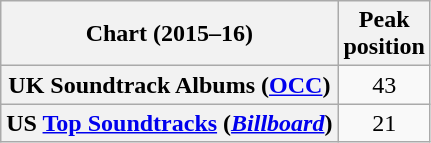<table class="wikitable sortable plainrowheaders" style="text-align:center;">
<tr>
<th scope="col">Chart (2015–16)</th>
<th scope="col">Peak<br>position</th>
</tr>
<tr>
<th scope="row">UK Soundtrack Albums (<a href='#'>OCC</a>)</th>
<td>43</td>
</tr>
<tr>
<th scope="row">US <a href='#'>Top Soundtracks</a> (<em><a href='#'>Billboard</a></em>)</th>
<td>21</td>
</tr>
</table>
